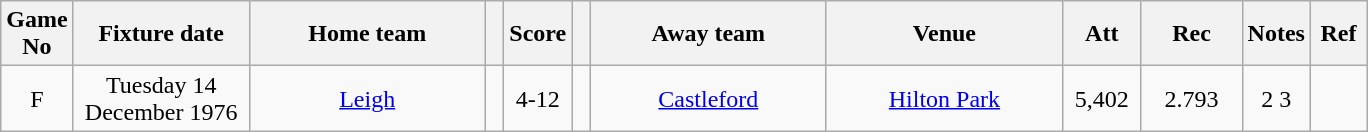<table class="wikitable" style="text-align:center;">
<tr>
<th width=20 abbr="No">Game No</th>
<th width=110 abbr="Date">Fixture date</th>
<th width=150 abbr="Home team">Home team</th>
<th width=5 abbr="space"></th>
<th width=20 abbr="Score">Score</th>
<th width=5 abbr="space"></th>
<th width=150 abbr="Away team">Away team</th>
<th width=150 abbr="Venue">Venue</th>
<th width=45 abbr="Att">Att</th>
<th width=60 abbr="Rec">Rec</th>
<th width=20 abbr="Notes">Notes</th>
<th width=30 abbr="Ref">Ref</th>
</tr>
<tr>
<td>F</td>
<td>Tuesday 14 December 1976</td>
<td><a href='#'>Leigh</a></td>
<td></td>
<td>4-12</td>
<td></td>
<td><a href='#'>Castleford</a></td>
<td><a href='#'>Hilton Park</a></td>
<td>5,402</td>
<td>2.793</td>
<td>2 3</td>
<td></td>
</tr>
</table>
